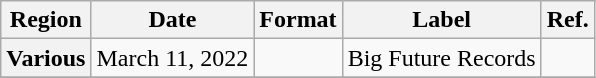<table class="wikitable plainrowheaders">
<tr>
<th scope="col">Region</th>
<th scope="col">Date</th>
<th scope="col">Format</th>
<th scope="col">Label</th>
<th scope="col">Ref.</th>
</tr>
<tr>
<th scope="row">Various</th>
<td>March 11, 2022</td>
<td></td>
<td>Big Future Records</td>
<td></td>
</tr>
<tr>
</tr>
</table>
